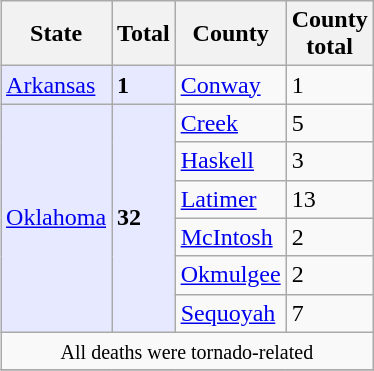<table class="wikitable" style="margin:0 0 0.5em 1em;float:right;">
<tr>
<th><strong>State</strong></th>
<th><strong>Total</strong></th>
<th><strong>County</strong></th>
<th><strong>County<br>total</strong></th>
</tr>
<tr>
<td rowspan=1 bgcolor="#e6e9ff"><a href='#'>Arkansas</a></td>
<td rowspan=1 bgcolor="#e6e9ff"><strong>1</strong></td>
<td><a href='#'>Conway</a></td>
<td>1</td>
</tr>
<tr>
<td rowspan=6 bgcolor="#e6e9ff"><a href='#'>Oklahoma</a></td>
<td rowspan=6 bgcolor="#e6e9ff"><strong>32</strong></td>
<td><a href='#'>Creek</a></td>
<td>5</td>
</tr>
<tr>
<td><a href='#'>Haskell</a></td>
<td>3</td>
</tr>
<tr>
<td><a href='#'>Latimer</a></td>
<td>13</td>
</tr>
<tr>
<td><a href='#'>McIntosh</a></td>
<td>2</td>
</tr>
<tr>
<td><a href='#'>Okmulgee</a></td>
<td>2</td>
</tr>
<tr>
<td><a href='#'>Sequoyah</a></td>
<td>7</td>
</tr>
<tr>
<td colspan=4 align=center><small>All deaths were tornado-related</small></td>
</tr>
<tr>
</tr>
</table>
